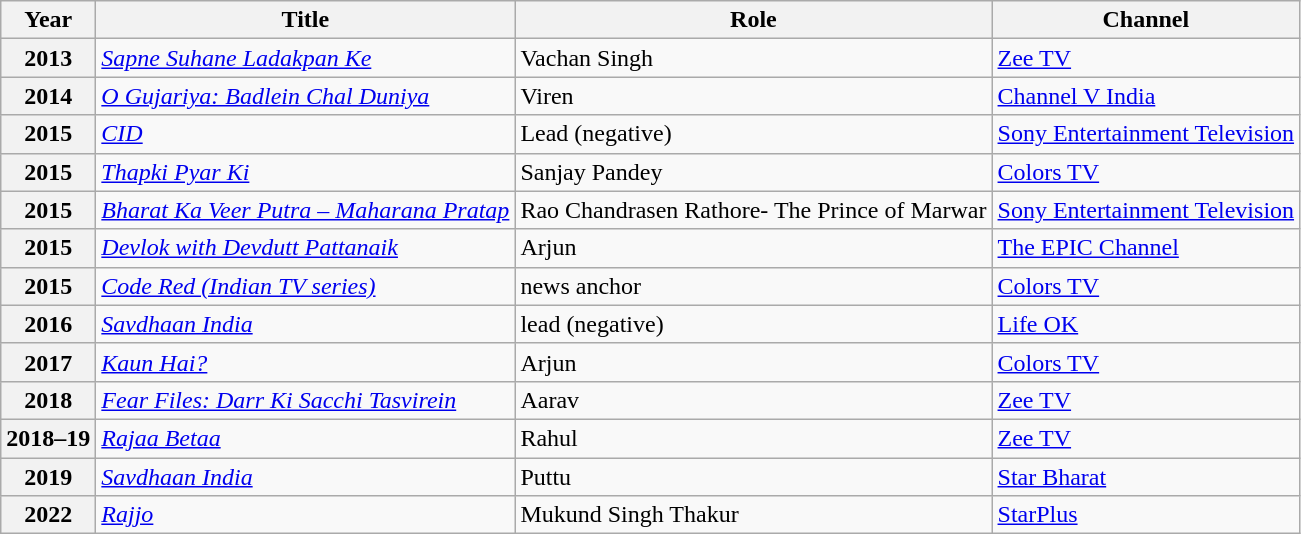<table class="wikitable sortable">
<tr>
<th scope="col">Year</th>
<th scope="col">Title</th>
<th scope="col">Role</th>
<th scope="col" class="unsortable">Channel</th>
</tr>
<tr>
<th scope="row">2013</th>
<td><em><a href='#'>Sapne Suhane Ladakpan Ke</a></em></td>
<td>Vachan Singh</td>
<td><a href='#'>Zee TV</a></td>
</tr>
<tr>
<th scope="row">2014</th>
<td><em><a href='#'>O Gujariya: Badlein Chal Duniya</a></em></td>
<td>Viren</td>
<td><a href='#'>Channel V India</a></td>
</tr>
<tr>
<th scope="row">2015</th>
<td><a href='#'><em>CID</em></a></td>
<td>Lead (negative)</td>
<td><a href='#'>Sony Entertainment Television</a></td>
</tr>
<tr>
<th scope="row">2015</th>
<td><em><a href='#'>Thapki Pyar Ki </a></em></td>
<td>Sanjay Pandey</td>
<td><a href='#'>Colors TV</a></td>
</tr>
<tr>
<th scope="row">2015</th>
<td><em><a href='#'>Bharat Ka Veer Putra – Maharana Pratap</a></em></td>
<td>Rao Chandrasen Rathore- The Prince of Marwar</td>
<td><a href='#'>Sony Entertainment Television</a></td>
</tr>
<tr>
<th scope="row">2015</th>
<td><em><a href='#'>Devlok with Devdutt Pattanaik</a></em></td>
<td>Arjun</td>
<td><a href='#'>The EPIC Channel</a></td>
</tr>
<tr>
<th scope="row">2015</th>
<td><em><a href='#'>Code Red (Indian TV series)</a></em></td>
<td>news anchor</td>
<td><a href='#'>Colors TV</a></td>
</tr>
<tr>
<th scope="row">2016</th>
<td><em><a href='#'>Savdhaan India</a></em></td>
<td>lead (negative)</td>
<td><a href='#'>Life OK</a></td>
</tr>
<tr>
<th scope="row">2017</th>
<td><em><a href='#'>Kaun Hai?</a></em></td>
<td>Arjun</td>
<td><a href='#'>Colors TV</a></td>
</tr>
<tr>
<th scope="row">2018</th>
<td><em><a href='#'>Fear Files: Darr Ki Sacchi Tasvirein</a></em></td>
<td>Aarav</td>
<td><a href='#'>Zee TV</a></td>
</tr>
<tr>
<th scope="row">2018–19</th>
<td><em><a href='#'>Rajaa Betaa</a></em></td>
<td>Rahul</td>
<td><a href='#'>Zee TV</a></td>
</tr>
<tr>
<th scope="row">2019</th>
<td><em><a href='#'>Savdhaan India</a></em></td>
<td>Puttu</td>
<td><a href='#'>Star Bharat</a></td>
</tr>
<tr>
<th>2022</th>
<td><em><a href='#'>Rajjo</a></em></td>
<td>Mukund Singh Thakur</td>
<td><a href='#'>StarPlus</a></td>
</tr>
</table>
